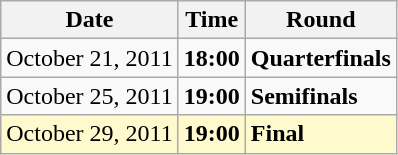<table class="wikitable">
<tr>
<th>Date</th>
<th>Time</th>
<th>Round</th>
</tr>
<tr>
<td>October 21, 2011</td>
<td><strong>18:00</strong></td>
<td><strong>Quarterfinals</strong></td>
</tr>
<tr>
<td>October 25, 2011</td>
<td><strong>19:00</strong></td>
<td><strong>Semifinals</strong></td>
</tr>
<tr style=background:lemonchiffon>
<td>October 29, 2011</td>
<td><strong>19:00</strong></td>
<td><strong>Final</strong></td>
</tr>
</table>
